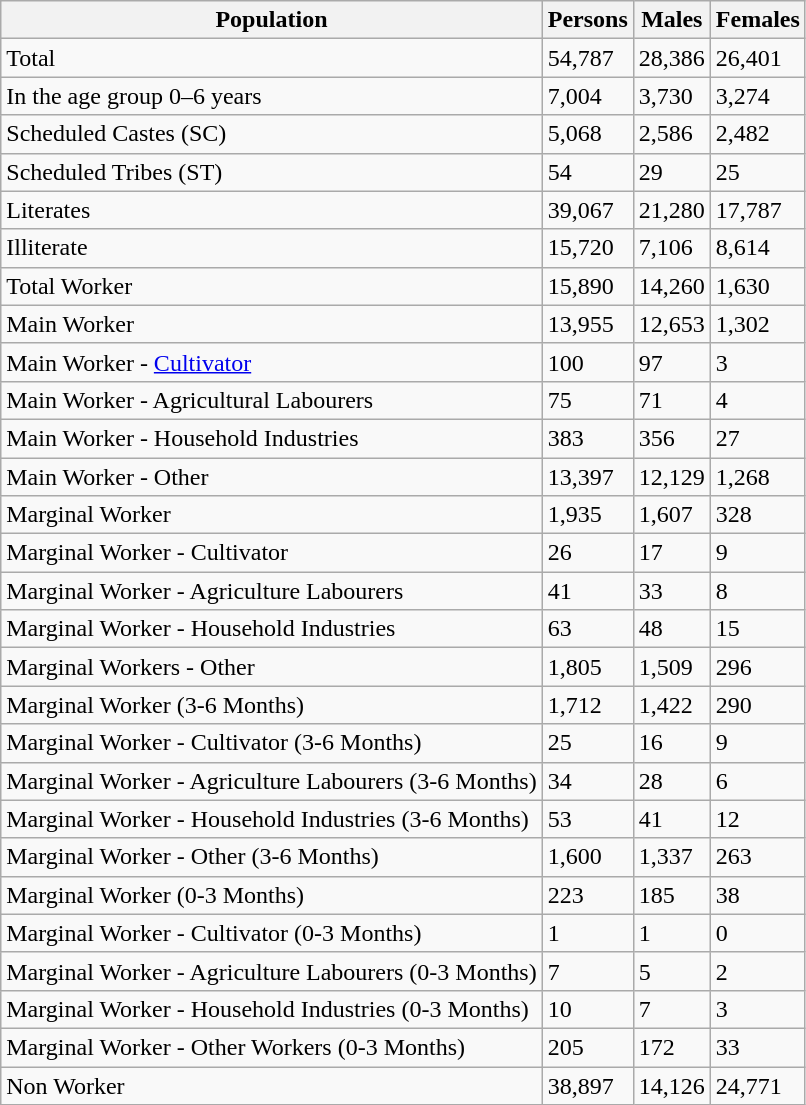<table class="wikitable">
<tr>
<th>Population</th>
<th>Persons</th>
<th>Males</th>
<th>Females</th>
</tr>
<tr>
<td>Total</td>
<td>54,787</td>
<td>28,386</td>
<td>26,401</td>
</tr>
<tr>
<td>In the age group 0–6 years</td>
<td>7,004</td>
<td>3,730</td>
<td>3,274</td>
</tr>
<tr>
<td>Scheduled Castes (SC)</td>
<td>5,068</td>
<td>2,586</td>
<td>2,482</td>
</tr>
<tr>
<td>Scheduled Tribes (ST)</td>
<td>54</td>
<td>29</td>
<td>25</td>
</tr>
<tr>
<td>Literates</td>
<td>39,067</td>
<td>21,280</td>
<td>17,787</td>
</tr>
<tr>
<td>Illiterate</td>
<td>15,720</td>
<td>7,106</td>
<td>8,614</td>
</tr>
<tr>
<td>Total Worker</td>
<td>15,890</td>
<td>14,260</td>
<td>1,630</td>
</tr>
<tr>
<td>Main Worker</td>
<td>13,955</td>
<td>12,653</td>
<td>1,302</td>
</tr>
<tr>
<td>Main Worker - <a href='#'>Cultivator</a></td>
<td>100</td>
<td>97</td>
<td>3</td>
</tr>
<tr>
<td>Main Worker - Agricultural Labourers</td>
<td>75</td>
<td>71</td>
<td>4</td>
</tr>
<tr>
<td>Main Worker - Household Industries</td>
<td>383</td>
<td>356</td>
<td>27</td>
</tr>
<tr>
<td>Main Worker - Other</td>
<td>13,397</td>
<td>12,129</td>
<td>1,268</td>
</tr>
<tr>
<td>Marginal Worker</td>
<td>1,935</td>
<td>1,607</td>
<td>328</td>
</tr>
<tr>
<td>Marginal Worker - Cultivator</td>
<td>26</td>
<td>17</td>
<td>9</td>
</tr>
<tr>
<td>Marginal Worker - Agriculture Labourers</td>
<td>41</td>
<td>33</td>
<td>8</td>
</tr>
<tr>
<td>Marginal Worker - Household Industries</td>
<td>63</td>
<td>48</td>
<td>15</td>
</tr>
<tr>
<td>Marginal Workers - Other</td>
<td>1,805</td>
<td>1,509</td>
<td>296</td>
</tr>
<tr>
<td>Marginal Worker (3-6 Months)</td>
<td>1,712</td>
<td>1,422</td>
<td>290</td>
</tr>
<tr>
<td>Marginal Worker - Cultivator (3-6 Months)</td>
<td>25</td>
<td>16</td>
<td>9</td>
</tr>
<tr>
<td>Marginal Worker - Agriculture Labourers (3-6 Months)</td>
<td>34</td>
<td>28</td>
<td>6</td>
</tr>
<tr>
<td>Marginal Worker - Household Industries (3-6 Months)</td>
<td>53</td>
<td>41</td>
<td>12</td>
</tr>
<tr>
<td>Marginal Worker - Other (3-6 Months)</td>
<td>1,600</td>
<td>1,337</td>
<td>263</td>
</tr>
<tr>
<td>Marginal Worker (0-3 Months)</td>
<td>223</td>
<td>185</td>
<td>38</td>
</tr>
<tr>
<td>Marginal Worker - Cultivator (0-3 Months)</td>
<td>1</td>
<td>1</td>
<td>0</td>
</tr>
<tr>
<td>Marginal Worker - Agriculture Labourers (0-3 Months)</td>
<td>7</td>
<td>5</td>
<td>2</td>
</tr>
<tr>
<td>Marginal Worker - Household Industries (0-3 Months)</td>
<td>10</td>
<td>7</td>
<td>3</td>
</tr>
<tr>
<td>Marginal Worker - Other Workers (0-3 Months)</td>
<td>205</td>
<td>172</td>
<td>33</td>
</tr>
<tr>
<td>Non Worker</td>
<td>38,897</td>
<td>14,126</td>
<td>24,771</td>
</tr>
</table>
